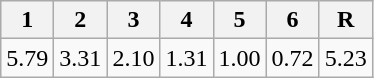<table class=wikitable>
<tr>
<th>1</th>
<th>2</th>
<th>3</th>
<th>4</th>
<th>5</th>
<th>6</th>
<th>R</th>
</tr>
<tr>
<td>5.79</td>
<td>3.31</td>
<td>2.10</td>
<td>1.31</td>
<td>1.00</td>
<td>0.72</td>
<td>5.23</td>
</tr>
</table>
